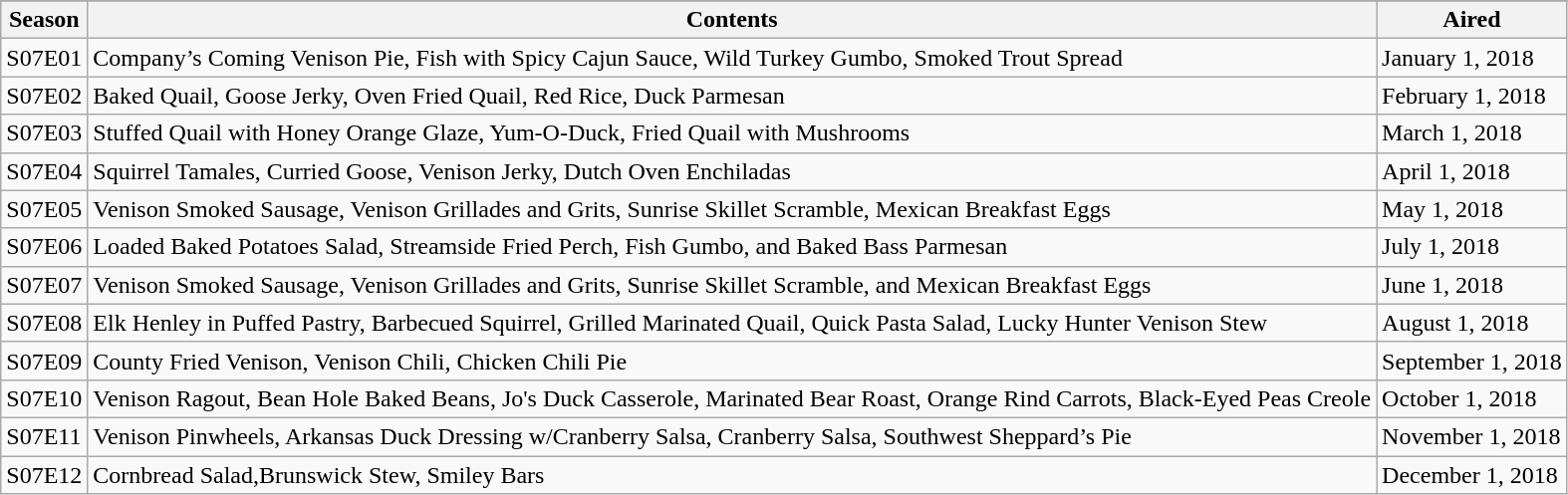<table class="wikitable">
<tr>
</tr>
<tr>
<th>Season</th>
<th>Contents</th>
<th>Aired</th>
</tr>
<tr>
<td>S07E01</td>
<td>Company’s Coming Venison Pie, Fish with Spicy Cajun Sauce, Wild Turkey Gumbo, Smoked Trout Spread</td>
<td>January 1, 2018</td>
</tr>
<tr>
<td>S07E02</td>
<td>Baked Quail, Goose Jerky, Oven Fried Quail, Red Rice, Duck Parmesan</td>
<td>February 1, 2018</td>
</tr>
<tr>
<td>S07E03</td>
<td>Stuffed Quail with Honey Orange Glaze, Yum-O-Duck, Fried Quail with Mushrooms</td>
<td>March 1, 2018</td>
</tr>
<tr>
<td>S07E04</td>
<td>Squirrel Tamales, Curried Goose, Venison Jerky, Dutch Oven Enchiladas</td>
<td>April 1, 2018</td>
</tr>
<tr>
<td>S07E05</td>
<td>Venison Smoked Sausage, Venison Grillades and Grits, Sunrise Skillet Scramble, Mexican Breakfast Eggs</td>
<td>May 1, 2018</td>
</tr>
<tr>
<td>S07E06</td>
<td>Loaded Baked Potatoes Salad, Streamside Fried Perch, Fish Gumbo, and Baked Bass Parmesan</td>
<td>July 1, 2018</td>
</tr>
<tr>
<td>S07E07</td>
<td>Venison Smoked Sausage, Venison Grillades and Grits, Sunrise Skillet Scramble, and Mexican Breakfast Eggs</td>
<td>June 1, 2018</td>
</tr>
<tr>
<td>S07E08</td>
<td>Elk Henley in Puffed Pastry, Barbecued Squirrel, Grilled Marinated Quail, Quick Pasta Salad, Lucky Hunter Venison Stew</td>
<td>August 1, 2018</td>
</tr>
<tr>
<td>S07E09</td>
<td>County Fried Venison, Venison Chili, Chicken Chili Pie</td>
<td>September 1, 2018</td>
</tr>
<tr>
<td>S07E10</td>
<td>Venison Ragout, Bean Hole Baked Beans, Jo's Duck Casserole, Marinated Bear Roast, Orange Rind Carrots, Black-Eyed Peas Creole</td>
<td>October 1, 2018</td>
</tr>
<tr>
<td>S07E11</td>
<td>Venison Pinwheels, Arkansas Duck Dressing w/Cranberry Salsa, Cranberry Salsa, Southwest Sheppard’s Pie</td>
<td>November 1, 2018</td>
</tr>
<tr>
<td>S07E12</td>
<td>Cornbread Salad,Brunswick Stew, Smiley Bars</td>
<td>December 1, 2018</td>
</tr>
</table>
